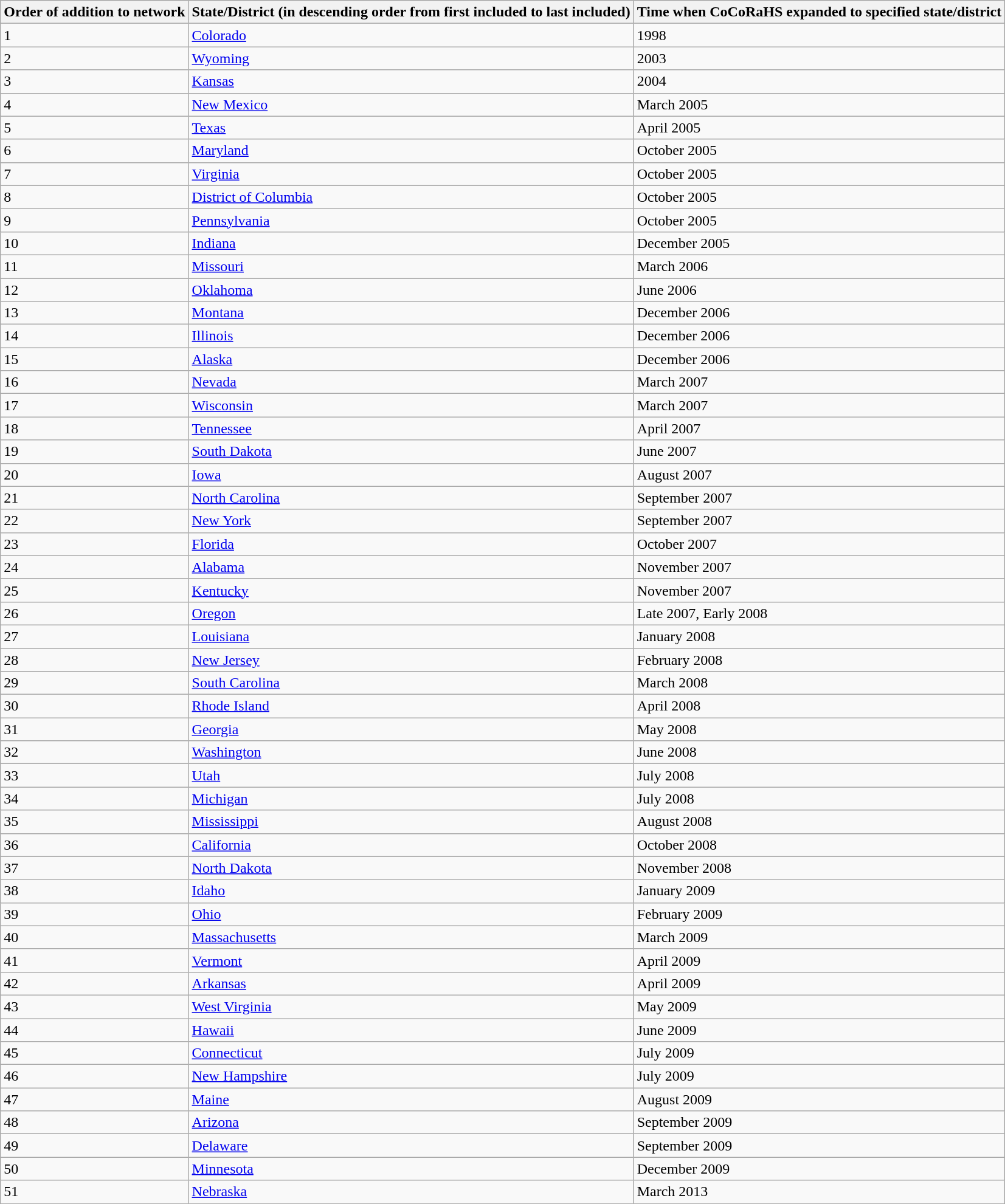<table class="wikitable">
<tr>
<th>Order of addition to network</th>
<th>State/District (in descending order from first included to last included)</th>
<th>Time when CoCoRaHS expanded to specified state/district</th>
</tr>
<tr>
<td>1</td>
<td><a href='#'>Colorado</a></td>
<td>1998</td>
</tr>
<tr>
<td>2</td>
<td><a href='#'>Wyoming</a></td>
<td>2003</td>
</tr>
<tr>
<td>3</td>
<td><a href='#'>Kansas</a></td>
<td>2004</td>
</tr>
<tr>
<td>4</td>
<td><a href='#'>New Mexico</a></td>
<td>March 2005</td>
</tr>
<tr>
<td>5</td>
<td><a href='#'>Texas</a></td>
<td>April 2005</td>
</tr>
<tr>
<td>6</td>
<td><a href='#'>Maryland</a></td>
<td>October 2005</td>
</tr>
<tr>
<td>7</td>
<td><a href='#'>Virginia</a></td>
<td>October 2005</td>
</tr>
<tr>
<td>8</td>
<td><a href='#'>District of Columbia</a></td>
<td>October 2005</td>
</tr>
<tr>
<td>9</td>
<td><a href='#'>Pennsylvania</a></td>
<td>October 2005</td>
</tr>
<tr>
<td>10</td>
<td><a href='#'>Indiana</a></td>
<td>December 2005</td>
</tr>
<tr>
<td>11</td>
<td><a href='#'>Missouri</a></td>
<td>March 2006</td>
</tr>
<tr>
<td>12</td>
<td><a href='#'>Oklahoma</a></td>
<td>June 2006</td>
</tr>
<tr>
<td>13</td>
<td><a href='#'>Montana</a></td>
<td>December 2006</td>
</tr>
<tr>
<td>14</td>
<td><a href='#'>Illinois</a></td>
<td>December 2006</td>
</tr>
<tr>
<td>15</td>
<td><a href='#'>Alaska</a></td>
<td>December 2006</td>
</tr>
<tr>
<td>16</td>
<td><a href='#'>Nevada</a></td>
<td>March 2007</td>
</tr>
<tr>
<td>17</td>
<td><a href='#'>Wisconsin</a></td>
<td>March 2007</td>
</tr>
<tr>
<td>18</td>
<td><a href='#'>Tennessee</a></td>
<td>April 2007</td>
</tr>
<tr>
<td>19</td>
<td><a href='#'>South Dakota</a></td>
<td>June 2007</td>
</tr>
<tr>
<td>20</td>
<td><a href='#'>Iowa</a></td>
<td>August 2007</td>
</tr>
<tr>
<td>21</td>
<td><a href='#'>North Carolina</a></td>
<td>September 2007</td>
</tr>
<tr>
<td>22</td>
<td><a href='#'>New York</a></td>
<td>September 2007</td>
</tr>
<tr>
<td>23</td>
<td><a href='#'>Florida</a></td>
<td>October 2007</td>
</tr>
<tr>
<td>24</td>
<td><a href='#'>Alabama</a></td>
<td>November 2007</td>
</tr>
<tr>
<td>25</td>
<td><a href='#'>Kentucky</a></td>
<td>November 2007</td>
</tr>
<tr>
<td>26</td>
<td><a href='#'>Oregon</a></td>
<td>Late 2007, Early 2008</td>
</tr>
<tr>
<td>27</td>
<td><a href='#'>Louisiana</a></td>
<td>January 2008</td>
</tr>
<tr>
<td>28</td>
<td><a href='#'>New Jersey</a></td>
<td>February 2008</td>
</tr>
<tr>
<td>29</td>
<td><a href='#'>South Carolina</a></td>
<td>March 2008</td>
</tr>
<tr>
<td>30</td>
<td><a href='#'>Rhode Island</a></td>
<td>April 2008</td>
</tr>
<tr>
<td>31</td>
<td><a href='#'>Georgia</a></td>
<td>May 2008</td>
</tr>
<tr>
<td>32</td>
<td><a href='#'>Washington</a></td>
<td>June 2008</td>
</tr>
<tr>
<td>33</td>
<td><a href='#'>Utah</a></td>
<td>July 2008</td>
</tr>
<tr>
<td>34</td>
<td><a href='#'>Michigan</a></td>
<td>July 2008</td>
</tr>
<tr>
<td>35</td>
<td><a href='#'>Mississippi</a></td>
<td>August 2008</td>
</tr>
<tr>
<td>36</td>
<td><a href='#'>California</a></td>
<td>October 2008</td>
</tr>
<tr>
<td>37</td>
<td><a href='#'>North Dakota</a></td>
<td>November 2008</td>
</tr>
<tr>
<td>38</td>
<td><a href='#'>Idaho</a></td>
<td>January 2009</td>
</tr>
<tr>
<td>39</td>
<td><a href='#'>Ohio</a></td>
<td>February 2009</td>
</tr>
<tr>
<td>40</td>
<td><a href='#'>Massachusetts</a></td>
<td>March 2009</td>
</tr>
<tr>
<td>41</td>
<td><a href='#'>Vermont</a></td>
<td>April 2009</td>
</tr>
<tr>
<td>42</td>
<td><a href='#'>Arkansas</a></td>
<td>April 2009</td>
</tr>
<tr>
<td>43</td>
<td><a href='#'>West Virginia</a></td>
<td>May 2009</td>
</tr>
<tr>
<td>44</td>
<td><a href='#'>Hawaii</a></td>
<td>June 2009</td>
</tr>
<tr>
<td>45</td>
<td><a href='#'>Connecticut</a></td>
<td>July 2009</td>
</tr>
<tr>
<td>46</td>
<td><a href='#'>New Hampshire</a></td>
<td>July 2009</td>
</tr>
<tr>
<td>47</td>
<td><a href='#'>Maine</a></td>
<td>August 2009</td>
</tr>
<tr>
<td>48</td>
<td><a href='#'>Arizona</a></td>
<td>September 2009</td>
</tr>
<tr>
<td>49</td>
<td><a href='#'>Delaware</a></td>
<td>September 2009</td>
</tr>
<tr>
<td>50</td>
<td><a href='#'>Minnesota</a></td>
<td>December 2009</td>
</tr>
<tr>
<td>51</td>
<td><a href='#'>Nebraska</a></td>
<td>March 2013</td>
</tr>
</table>
